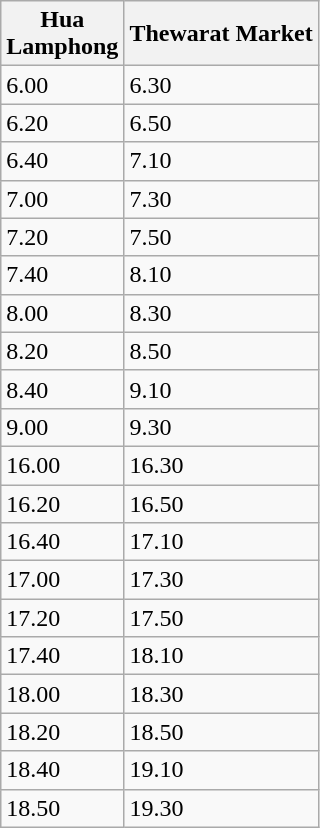<table class="wikitable">
<tr>
<th>Hua<br>Lamphong</th>
<th>Thewarat Market</th>
</tr>
<tr>
<td>6.00</td>
<td>6.30</td>
</tr>
<tr>
<td>6.20</td>
<td>6.50</td>
</tr>
<tr>
<td>6.40</td>
<td>7.10</td>
</tr>
<tr>
<td>7.00</td>
<td>7.30</td>
</tr>
<tr>
<td>7.20</td>
<td>7.50</td>
</tr>
<tr>
<td>7.40</td>
<td>8.10</td>
</tr>
<tr>
<td>8.00</td>
<td>8.30</td>
</tr>
<tr>
<td>8.20</td>
<td>8.50</td>
</tr>
<tr>
<td>8.40</td>
<td>9.10</td>
</tr>
<tr>
<td>9.00</td>
<td>9.30</td>
</tr>
<tr>
<td>16.00</td>
<td>16.30</td>
</tr>
<tr>
<td>16.20</td>
<td>16.50</td>
</tr>
<tr>
<td>16.40</td>
<td>17.10</td>
</tr>
<tr>
<td>17.00</td>
<td>17.30</td>
</tr>
<tr>
<td>17.20</td>
<td>17.50</td>
</tr>
<tr>
<td>17.40</td>
<td>18.10</td>
</tr>
<tr>
<td>18.00</td>
<td>18.30</td>
</tr>
<tr>
<td>18.20</td>
<td>18.50</td>
</tr>
<tr>
<td>18.40</td>
<td>19.10</td>
</tr>
<tr>
<td>18.50</td>
<td>19.30</td>
</tr>
</table>
